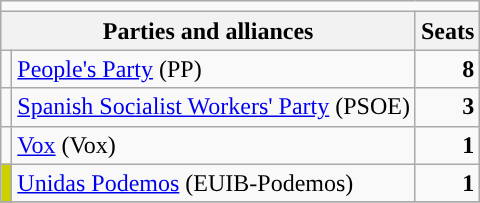<table class="wikitable" style="text-align:right;">
<tr>
<td colspan="7"></td>
</tr>
<tr>
<th colspan="2">Parties and alliances</th>
<th colspan="2">Seats</th>
</tr>
<tr>
<td style="color:inherit;background:"></td>
<td align="left"><a href='#'>People's Party</a> (PP)</td>
<td><strong>8</strong></td>
</tr>
<tr>
<td style="color:inherit;background:"></td>
<td align="left"><a href='#'>Spanish Socialist Workers' Party</a> (PSOE)</td>
<td><strong>3</strong></td>
</tr>
<tr>
<td style="color:inherit;background:"></td>
<td align="left"><a href='#'>Vox</a> (Vox)</td>
<td><strong>1</strong></td>
</tr>
<tr>
<td style="color:inherit;background:#CBD100"></td>
<td align="left"><a href='#'>Unidas Podemos</a> (EUIB-Podemos)</td>
<td><strong>1</strong></td>
</tr>
<tr>
</tr>
</table>
